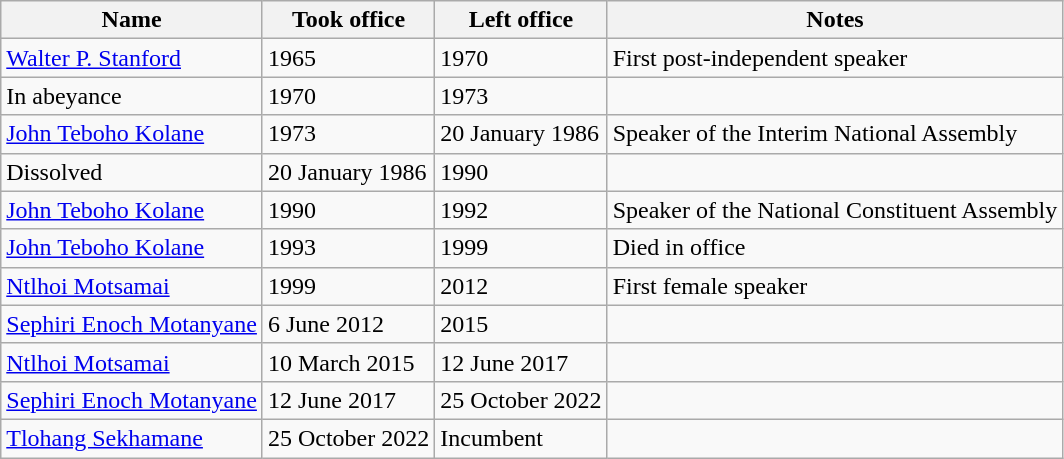<table class="wikitable">
<tr>
<th>Name</th>
<th>Took office</th>
<th>Left office</th>
<th>Notes</th>
</tr>
<tr>
<td><a href='#'>Walter P. Stanford</a></td>
<td>1965</td>
<td>1970</td>
<td>First post-independent speaker</td>
</tr>
<tr>
<td>In abeyance</td>
<td>1970</td>
<td>1973</td>
<td></td>
</tr>
<tr>
<td><a href='#'>John Teboho Kolane</a></td>
<td>1973</td>
<td>20 January 1986</td>
<td>Speaker of the Interim National Assembly</td>
</tr>
<tr>
<td>Dissolved</td>
<td>20 January 1986</td>
<td>1990</td>
<td></td>
</tr>
<tr>
<td><a href='#'>John Teboho Kolane</a></td>
<td>1990</td>
<td>1992</td>
<td>Speaker of the National Constituent Assembly</td>
</tr>
<tr>
<td><a href='#'>John Teboho Kolane</a></td>
<td>1993</td>
<td>1999</td>
<td>Died in office</td>
</tr>
<tr>
<td><a href='#'>Ntlhoi Motsamai</a></td>
<td>1999</td>
<td>2012</td>
<td>First female speaker</td>
</tr>
<tr>
<td><a href='#'>Sephiri Enoch Motanyane</a></td>
<td>6 June 2012</td>
<td>2015</td>
<td></td>
</tr>
<tr>
<td><a href='#'>Ntlhoi Motsamai</a></td>
<td>10 March 2015</td>
<td>12 June 2017</td>
<td></td>
</tr>
<tr>
<td><a href='#'>Sephiri Enoch Motanyane</a></td>
<td>12 June 2017</td>
<td>25 October 2022</td>
<td></td>
</tr>
<tr>
<td><a href='#'>Tlohang Sekhamane</a></td>
<td>25 October 2022</td>
<td>Incumbent</td>
<td></td>
</tr>
</table>
